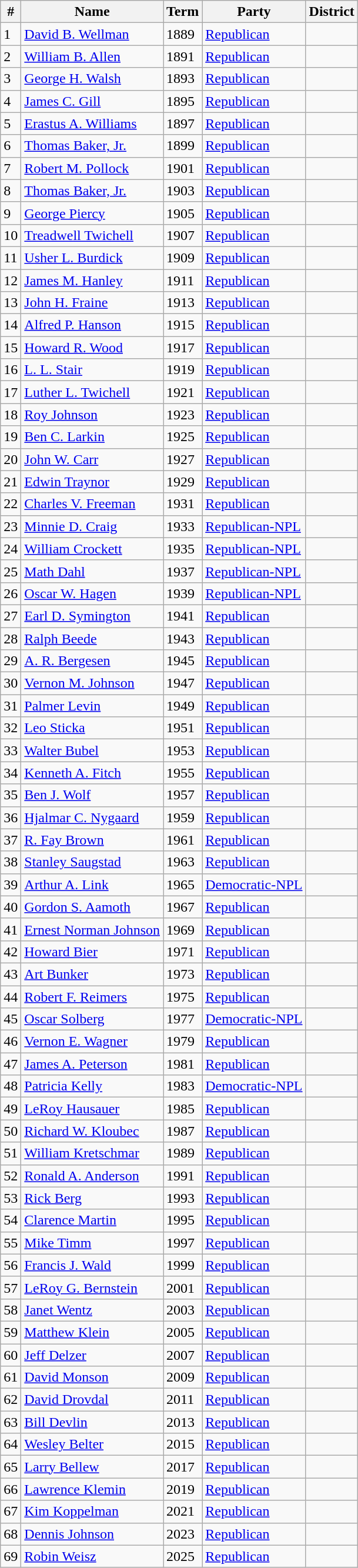<table class=wikitable>
<tr>
<th>#</th>
<th>Name</th>
<th>Term</th>
<th>Party</th>
<th>District</th>
</tr>
<tr>
<td>1</td>
<td><a href='#'>David B. Wellman</a></td>
<td>1889</td>
<td><a href='#'>Republican</a></td>
<td></td>
</tr>
<tr>
<td>2</td>
<td><a href='#'>William B. Allen</a></td>
<td>1891</td>
<td><a href='#'>Republican</a></td>
<td></td>
</tr>
<tr>
<td>3</td>
<td><a href='#'>George H. Walsh</a></td>
<td>1893</td>
<td><a href='#'>Republican</a></td>
<td></td>
</tr>
<tr>
<td>4</td>
<td><a href='#'>James C. Gill</a></td>
<td>1895</td>
<td><a href='#'>Republican</a></td>
<td></td>
</tr>
<tr>
<td>5</td>
<td><a href='#'>Erastus A. Williams</a></td>
<td>1897</td>
<td><a href='#'>Republican</a></td>
<td></td>
</tr>
<tr>
<td>6</td>
<td><a href='#'>Thomas Baker, Jr.</a></td>
<td>1899</td>
<td><a href='#'>Republican</a></td>
<td></td>
</tr>
<tr>
<td>7</td>
<td><a href='#'>Robert M. Pollock</a></td>
<td>1901</td>
<td><a href='#'>Republican</a></td>
<td></td>
</tr>
<tr>
<td>8</td>
<td><a href='#'>Thomas Baker, Jr.</a></td>
<td>1903</td>
<td><a href='#'>Republican</a></td>
<td></td>
</tr>
<tr>
<td>9</td>
<td><a href='#'>George Piercy</a></td>
<td>1905</td>
<td><a href='#'>Republican</a></td>
<td></td>
</tr>
<tr>
<td>10</td>
<td><a href='#'>Treadwell Twichell</a></td>
<td>1907</td>
<td><a href='#'>Republican</a></td>
<td></td>
</tr>
<tr>
<td>11</td>
<td><a href='#'>Usher L. Burdick</a></td>
<td>1909</td>
<td><a href='#'>Republican</a></td>
<td></td>
</tr>
<tr>
<td>12</td>
<td><a href='#'>James M. Hanley</a></td>
<td>1911</td>
<td><a href='#'>Republican</a></td>
<td></td>
</tr>
<tr>
<td>13</td>
<td><a href='#'>John H. Fraine</a></td>
<td>1913</td>
<td><a href='#'>Republican</a></td>
<td></td>
</tr>
<tr>
<td>14</td>
<td><a href='#'>Alfred P. Hanson</a></td>
<td>1915</td>
<td><a href='#'>Republican</a></td>
<td></td>
</tr>
<tr>
<td>15</td>
<td><a href='#'>Howard R. Wood</a></td>
<td>1917</td>
<td><a href='#'>Republican</a></td>
<td></td>
</tr>
<tr>
<td>16</td>
<td><a href='#'>L. L. Stair</a></td>
<td>1919</td>
<td><a href='#'>Republican</a></td>
<td></td>
</tr>
<tr>
<td>17</td>
<td><a href='#'>Luther L. Twichell</a></td>
<td>1921</td>
<td><a href='#'>Republican</a></td>
<td></td>
</tr>
<tr>
<td>18</td>
<td><a href='#'>Roy Johnson</a></td>
<td>1923</td>
<td><a href='#'>Republican</a></td>
<td></td>
</tr>
<tr>
<td>19</td>
<td><a href='#'>Ben C. Larkin</a></td>
<td>1925</td>
<td><a href='#'>Republican</a></td>
<td></td>
</tr>
<tr>
<td>20</td>
<td><a href='#'>John W. Carr</a></td>
<td>1927</td>
<td><a href='#'>Republican</a></td>
<td></td>
</tr>
<tr>
<td>21</td>
<td><a href='#'>Edwin Traynor</a></td>
<td>1929</td>
<td><a href='#'>Republican</a></td>
<td></td>
</tr>
<tr>
<td>22</td>
<td><a href='#'>Charles V. Freeman</a></td>
<td>1931</td>
<td><a href='#'>Republican</a></td>
<td></td>
</tr>
<tr>
<td>23</td>
<td><a href='#'>Minnie D. Craig</a></td>
<td>1933</td>
<td><a href='#'>Republican-NPL</a></td>
<td></td>
</tr>
<tr>
<td>24</td>
<td><a href='#'>William Crockett</a></td>
<td>1935</td>
<td><a href='#'>Republican-NPL</a></td>
<td></td>
</tr>
<tr>
<td>25</td>
<td><a href='#'>Math Dahl</a></td>
<td>1937</td>
<td><a href='#'>Republican-NPL</a></td>
<td></td>
</tr>
<tr>
<td>26</td>
<td><a href='#'>Oscar W. Hagen</a></td>
<td>1939</td>
<td><a href='#'>Republican-NPL</a></td>
<td></td>
</tr>
<tr>
<td>27</td>
<td><a href='#'>Earl D. Symington</a></td>
<td>1941</td>
<td><a href='#'>Republican</a></td>
<td></td>
</tr>
<tr>
<td>28</td>
<td><a href='#'>Ralph Beede</a></td>
<td>1943</td>
<td><a href='#'>Republican</a></td>
<td></td>
</tr>
<tr>
<td>29</td>
<td><a href='#'>A. R. Bergesen</a></td>
<td>1945</td>
<td><a href='#'>Republican</a></td>
<td></td>
</tr>
<tr>
<td>30</td>
<td><a href='#'>Vernon M. Johnson</a></td>
<td>1947</td>
<td><a href='#'>Republican</a></td>
<td></td>
</tr>
<tr>
<td>31</td>
<td><a href='#'>Palmer Levin</a></td>
<td>1949</td>
<td><a href='#'>Republican</a></td>
<td></td>
</tr>
<tr>
<td>32</td>
<td><a href='#'>Leo Sticka</a></td>
<td>1951</td>
<td><a href='#'>Republican</a></td>
<td></td>
</tr>
<tr>
<td>33</td>
<td><a href='#'>Walter Bubel</a></td>
<td>1953</td>
<td><a href='#'>Republican</a></td>
<td></td>
</tr>
<tr>
<td>34</td>
<td><a href='#'>Kenneth A. Fitch</a></td>
<td>1955</td>
<td><a href='#'>Republican</a></td>
<td></td>
</tr>
<tr>
<td>35</td>
<td><a href='#'>Ben J. Wolf</a></td>
<td>1957</td>
<td><a href='#'>Republican</a></td>
<td></td>
</tr>
<tr>
<td>36</td>
<td><a href='#'>Hjalmar C. Nygaard</a></td>
<td>1959</td>
<td><a href='#'>Republican</a></td>
<td></td>
</tr>
<tr>
<td>37</td>
<td><a href='#'>R. Fay Brown</a></td>
<td>1961</td>
<td><a href='#'>Republican</a></td>
<td></td>
</tr>
<tr>
<td>38</td>
<td><a href='#'>Stanley Saugstad</a></td>
<td>1963</td>
<td><a href='#'>Republican</a></td>
<td></td>
</tr>
<tr>
<td>39</td>
<td><a href='#'>Arthur A. Link</a></td>
<td>1965</td>
<td><a href='#'>Democratic-NPL</a></td>
<td></td>
</tr>
<tr>
<td>40</td>
<td><a href='#'>Gordon S. Aamoth</a></td>
<td>1967</td>
<td><a href='#'>Republican</a></td>
<td></td>
</tr>
<tr>
<td>41</td>
<td><a href='#'>Ernest Norman Johnson</a></td>
<td>1969</td>
<td><a href='#'>Republican</a></td>
<td></td>
</tr>
<tr>
<td>42</td>
<td><a href='#'>Howard Bier</a></td>
<td>1971</td>
<td><a href='#'>Republican</a></td>
<td></td>
</tr>
<tr>
<td>43</td>
<td><a href='#'>Art Bunker</a></td>
<td>1973</td>
<td><a href='#'>Republican</a></td>
<td></td>
</tr>
<tr>
<td>44</td>
<td><a href='#'>Robert F. Reimers</a></td>
<td>1975</td>
<td><a href='#'>Republican</a></td>
<td></td>
</tr>
<tr>
<td>45</td>
<td><a href='#'>Oscar Solberg</a></td>
<td>1977</td>
<td><a href='#'>Democratic-NPL</a></td>
<td></td>
</tr>
<tr>
<td>46</td>
<td><a href='#'>Vernon E. Wagner</a></td>
<td>1979</td>
<td><a href='#'>Republican</a></td>
<td></td>
</tr>
<tr>
<td>47</td>
<td><a href='#'>James A. Peterson</a></td>
<td>1981</td>
<td><a href='#'>Republican</a></td>
<td></td>
</tr>
<tr>
<td>48</td>
<td><a href='#'>Patricia Kelly</a></td>
<td>1983</td>
<td><a href='#'>Democratic-NPL</a></td>
<td></td>
</tr>
<tr>
<td>49</td>
<td><a href='#'>LeRoy Hausauer</a></td>
<td>1985</td>
<td><a href='#'>Republican</a></td>
<td></td>
</tr>
<tr>
<td>50</td>
<td><a href='#'>Richard W. Kloubec</a></td>
<td>1987</td>
<td><a href='#'>Republican</a></td>
<td></td>
</tr>
<tr>
<td>51</td>
<td><a href='#'>William Kretschmar</a></td>
<td>1989</td>
<td><a href='#'>Republican</a></td>
<td></td>
</tr>
<tr>
<td>52</td>
<td><a href='#'>Ronald A. Anderson</a></td>
<td>1991</td>
<td><a href='#'>Republican</a></td>
<td></td>
</tr>
<tr>
<td>53</td>
<td><a href='#'>Rick Berg</a></td>
<td>1993</td>
<td><a href='#'>Republican</a></td>
<td></td>
</tr>
<tr>
<td>54</td>
<td><a href='#'>Clarence Martin</a></td>
<td>1995</td>
<td><a href='#'>Republican</a></td>
<td></td>
</tr>
<tr>
<td>55</td>
<td><a href='#'>Mike Timm</a></td>
<td>1997</td>
<td><a href='#'>Republican</a></td>
<td></td>
</tr>
<tr>
<td>56</td>
<td><a href='#'>Francis J. Wald</a></td>
<td>1999</td>
<td><a href='#'>Republican</a></td>
<td></td>
</tr>
<tr>
<td>57</td>
<td><a href='#'>LeRoy G. Bernstein</a></td>
<td>2001</td>
<td><a href='#'>Republican</a></td>
<td></td>
</tr>
<tr>
<td>58</td>
<td><a href='#'>Janet Wentz</a></td>
<td>2003</td>
<td><a href='#'>Republican</a></td>
<td></td>
</tr>
<tr>
<td>59</td>
<td><a href='#'>Matthew Klein</a></td>
<td>2005</td>
<td><a href='#'>Republican</a></td>
<td></td>
</tr>
<tr>
<td>60</td>
<td><a href='#'>Jeff Delzer</a></td>
<td>2007</td>
<td><a href='#'>Republican</a></td>
<td></td>
</tr>
<tr>
<td>61</td>
<td><a href='#'>David Monson</a></td>
<td>2009</td>
<td><a href='#'>Republican</a></td>
<td></td>
</tr>
<tr>
<td>62</td>
<td><a href='#'>David Drovdal</a></td>
<td>2011</td>
<td><a href='#'>Republican</a></td>
<td></td>
</tr>
<tr>
<td>63</td>
<td><a href='#'>Bill Devlin</a></td>
<td>2013</td>
<td><a href='#'>Republican</a></td>
<td></td>
</tr>
<tr>
<td>64</td>
<td><a href='#'>Wesley Belter</a></td>
<td>2015</td>
<td><a href='#'>Republican</a></td>
<td></td>
</tr>
<tr>
<td>65</td>
<td><a href='#'>Larry Bellew</a></td>
<td>2017</td>
<td><a href='#'>Republican</a></td>
<td></td>
</tr>
<tr>
<td>66</td>
<td><a href='#'>Lawrence Klemin</a></td>
<td>2019</td>
<td><a href='#'>Republican</a></td>
<td></td>
</tr>
<tr>
<td>67</td>
<td><a href='#'>Kim Koppelman</a></td>
<td>2021</td>
<td><a href='#'>Republican</a></td>
<td></td>
</tr>
<tr>
<td>68</td>
<td><a href='#'>Dennis Johnson</a></td>
<td>2023</td>
<td><a href='#'>Republican</a></td>
<td></td>
</tr>
<tr>
<td>69</td>
<td><a href='#'>Robin Weisz</a></td>
<td>2025</td>
<td><a href='#'>Republican</a></td>
<td></td>
</tr>
</table>
